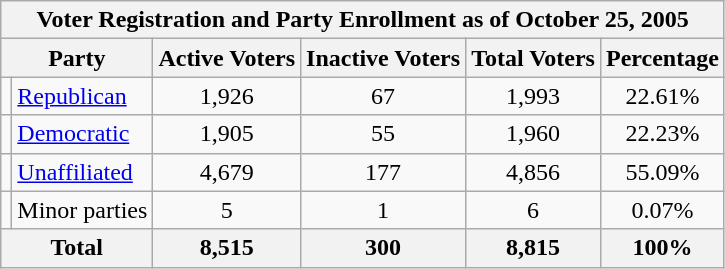<table class=wikitable>
<tr>
<th colspan = 6>Voter Registration and Party Enrollment as of October 25, 2005</th>
</tr>
<tr>
<th colspan = 2>Party</th>
<th>Active Voters</th>
<th>Inactive Voters</th>
<th>Total Voters</th>
<th>Percentage</th>
</tr>
<tr>
<td></td>
<td><a href='#'>Republican</a></td>
<td align = center>1,926</td>
<td align = center>67</td>
<td align = center>1,993</td>
<td align = center>22.61%</td>
</tr>
<tr>
<td></td>
<td><a href='#'>Democratic</a></td>
<td align = center>1,905</td>
<td align = center>55</td>
<td align = center>1,960</td>
<td align = center>22.23%</td>
</tr>
<tr>
<td></td>
<td><a href='#'>Unaffiliated</a></td>
<td align = center>4,679</td>
<td align = center>177</td>
<td align = center>4,856</td>
<td align = center>55.09%</td>
</tr>
<tr>
<td></td>
<td>Minor parties</td>
<td align = center>5</td>
<td align = center>1</td>
<td align = center>6</td>
<td align = center>0.07%</td>
</tr>
<tr>
<th colspan = 2>Total</th>
<th align = center>8,515</th>
<th align = center>300</th>
<th align = center>8,815</th>
<th align = center>100%</th>
</tr>
</table>
